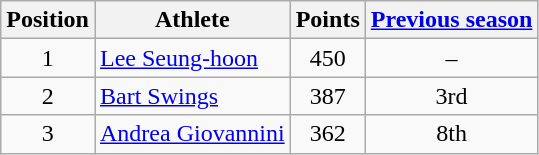<table class="wikitable">
<tr>
<th>Position</th>
<th>Athlete</th>
<th>Points</th>
<th><a href='#'>Previous season</a></th>
</tr>
<tr align="center">
<td>1</td>
<td align="left"> <a href='#'>Lee Seung-hoon</a></td>
<td>450</td>
<td>–</td>
</tr>
<tr align="center">
<td>2</td>
<td align="left"> <a href='#'>Bart Swings</a></td>
<td>387</td>
<td>3rd</td>
</tr>
<tr align="center">
<td>3</td>
<td align="left"> <a href='#'>Andrea Giovannini</a></td>
<td>362</td>
<td>8th</td>
</tr>
</table>
